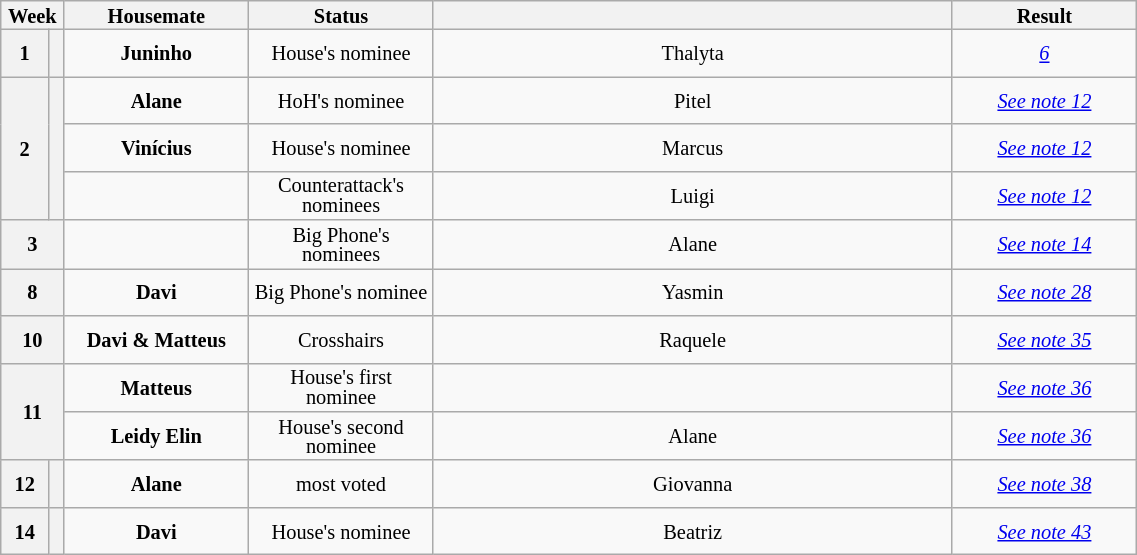<table class="wikitable" style="width:60%; text-align:center; font-size:85%; line-height:13px;">
<tr>
<th width="03.00%" colspan=2>Week</th>
<th width="14.25%">Housemate</th>
<th width="14.25%">Status</th>
<th width="40.00%"></th>
<th width="14.25%">Result</th>
</tr>
<tr>
<th style="height:25px">1</th>
<th style="height:25px"></th>
<td style="height:25px"><strong>Juninho</strong></td>
<td>House's nominee</td>
<td>Thalyta</td>
<td><em><a href='#'> 6</a></em></td>
</tr>
<tr>
<th rowspan=3 style="height:75px">2</th>
<th rowspan=3 style="height:75px"></th>
<td style="height:25px"><strong>Alane</strong></td>
<td>HoH's nominee</td>
<td>Pitel</td>
<td><em><a href='#'>See note 12</a></em></td>
</tr>
<tr>
<td style="height:25px"><strong>Vinícius</strong></td>
<td>House's nominee</td>
<td>Marcus</td>
<td><em><a href='#'>See note 12</a></em></td>
</tr>
<tr>
<td style="height:25px"><strong></strong></td>
<td>Counterattack's nominees</td>
<td>Luigi</td>
<td><em><a href='#'>See note 12</a></em></td>
</tr>
<tr>
<th colspan=2 style="height:25px">3</th>
<td style="height:25px"><strong></strong></td>
<td>Big Phone's nominees</td>
<td>Alane</td>
<td><em><a href='#'>See note 14</a></em></td>
</tr>
<tr>
<th colspan=2 style="height:25px">8</th>
<td style="height:25px"><strong>Davi</strong></td>
<td>Big Phone's nominee</td>
<td>Yasmin</td>
<td><em><a href='#'>See note 28</a></em></td>
</tr>
<tr>
<th colspan=2 style="height:25px">10</th>
<td style="height:25px"><strong> Davi & Matteus</strong></td>
<td> Crosshairs</td>
<td>Raquele</td>
<td><em><a href='#'>See note 35</a></em></td>
</tr>
<tr>
<th rowspan=2 colspan=2 style="height:25px">11</th>
<td style="height:25px"><strong>Matteus</strong></td>
<td>House's first nominee</td>
<td></td>
<td><em><a href='#'>See note 36</a></em></td>
</tr>
<tr>
<td style="height:25px"><strong>Leidy Elin</strong></td>
<td>House's second nominee</td>
<td>Alane</td>
<td><em><a href='#'>See note 36</a></em></td>
</tr>
<tr>
<th style="height:25px">12</th>
<th style="height:25px"></th>
<td style="height:25px"><strong>Alane</strong></td>
<td> most voted</td>
<td>Giovanna</td>
<td><em><a href='#'>See note 38</a></em></td>
</tr>
<tr>
<th style="height:25px">14</th>
<th style="height:25px"></th>
<td style="height:25px"><strong>Davi</strong></td>
<td>House's nominee</td>
<td>Beatriz</td>
<td><em><a href='#'>See note 43</a></em></td>
</tr>
</table>
